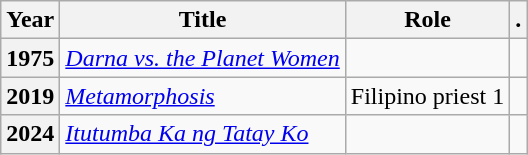<table class="wikitable plainrowheaders sortable">
<tr>
<th scope="col">Year</th>
<th scope="col">Title</th>
<th scope="col" class="unsortable">Role</th>
<th scope="col" class="unsortable">.</th>
</tr>
<tr>
<th scope="row">1975</th>
<td><em><a href='#'>Darna vs. the Planet Women</a></em></td>
<td></td>
<td style="text-align:center;"></td>
</tr>
<tr>
<th scope="row">2019</th>
<td><em><a href='#'>Metamorphosis</a></em></td>
<td>Filipino priest 1</td>
<td style="text-align:center;"></td>
</tr>
<tr>
<th scope="row">2024</th>
<td><em><a href='#'>Itutumba Ka ng Tatay Ko</a></em></td>
<td></td>
<td style="text-align:center;"></td>
</tr>
</table>
